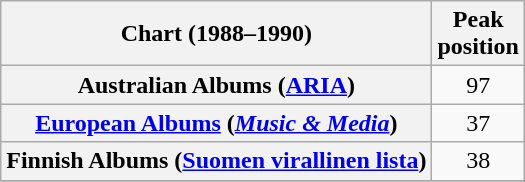<table class="wikitable sortable plainrowheaders" style="text-align:center">
<tr>
<th scope="col">Chart (1988–1990)</th>
<th scope="col">Peak<br>position</th>
</tr>
<tr>
<th scope="row">Australian Albums (<a href='#'>ARIA</a>)</th>
<td>97</td>
</tr>
<tr>
<th scope="row"><a href='#'>European Albums</a> (<em><a href='#'>Music & Media</a></em>)</th>
<td>37</td>
</tr>
<tr>
<th scope="row">Finnish Albums (<a href='#'>Suomen virallinen lista</a>)</th>
<td>38</td>
</tr>
<tr>
</tr>
<tr>
</tr>
<tr>
</tr>
</table>
